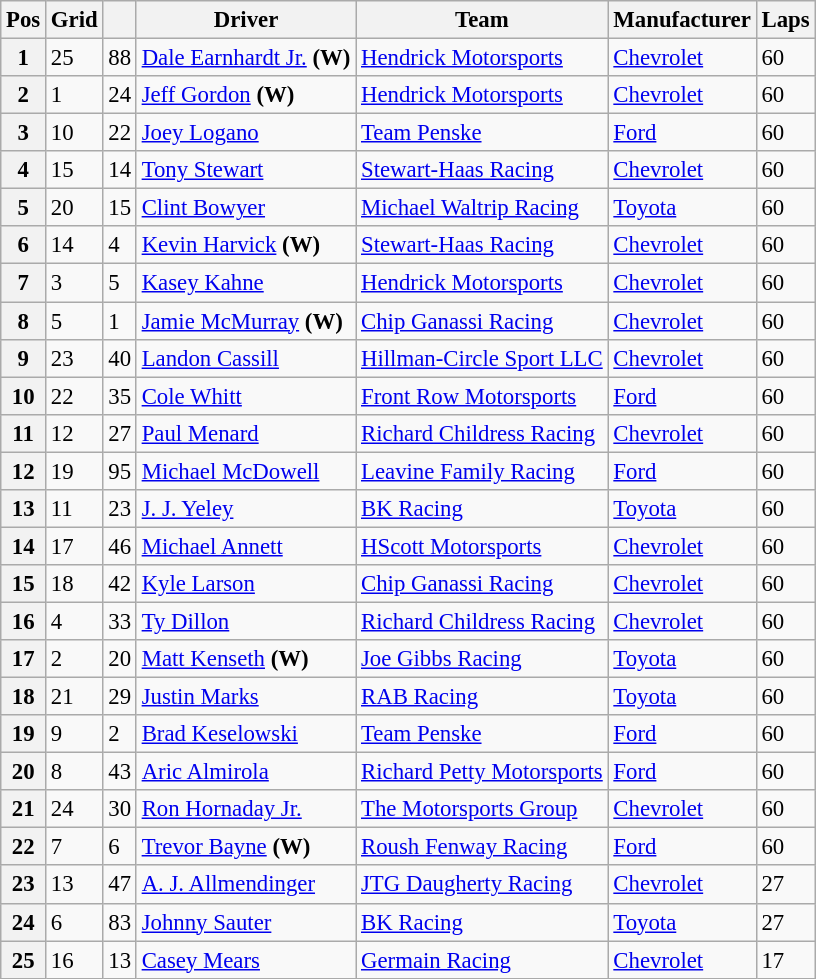<table class="wikitable" style="font-size:95%">
<tr>
<th>Pos</th>
<th>Grid</th>
<th></th>
<th>Driver</th>
<th>Team</th>
<th>Manufacturer</th>
<th>Laps</th>
</tr>
<tr>
<th>1</th>
<td>25</td>
<td>88</td>
<td><a href='#'>Dale Earnhardt Jr.</a> <strong>(W)</strong></td>
<td><a href='#'>Hendrick Motorsports</a></td>
<td><a href='#'>Chevrolet</a></td>
<td>60</td>
</tr>
<tr>
<th>2</th>
<td>1</td>
<td>24</td>
<td><a href='#'>Jeff Gordon</a> <strong>(W)</strong></td>
<td><a href='#'>Hendrick Motorsports</a></td>
<td><a href='#'>Chevrolet</a></td>
<td>60</td>
</tr>
<tr>
<th>3</th>
<td>10</td>
<td>22</td>
<td><a href='#'>Joey Logano</a></td>
<td><a href='#'>Team Penske</a></td>
<td><a href='#'>Ford</a></td>
<td>60</td>
</tr>
<tr>
<th>4</th>
<td>15</td>
<td>14</td>
<td><a href='#'>Tony Stewart</a></td>
<td><a href='#'>Stewart-Haas Racing</a></td>
<td><a href='#'>Chevrolet</a></td>
<td>60</td>
</tr>
<tr>
<th>5</th>
<td>20</td>
<td>15</td>
<td><a href='#'>Clint Bowyer</a></td>
<td><a href='#'>Michael Waltrip Racing</a></td>
<td><a href='#'>Toyota</a></td>
<td>60</td>
</tr>
<tr>
<th>6</th>
<td>14</td>
<td>4</td>
<td><a href='#'>Kevin Harvick</a> <strong>(W)</strong></td>
<td><a href='#'>Stewart-Haas Racing</a></td>
<td><a href='#'>Chevrolet</a></td>
<td>60</td>
</tr>
<tr>
<th>7</th>
<td>3</td>
<td>5</td>
<td><a href='#'>Kasey Kahne</a></td>
<td><a href='#'>Hendrick Motorsports</a></td>
<td><a href='#'>Chevrolet</a></td>
<td>60</td>
</tr>
<tr>
<th>8</th>
<td>5</td>
<td>1</td>
<td><a href='#'>Jamie McMurray</a> <strong>(W)</strong></td>
<td><a href='#'>Chip Ganassi Racing</a></td>
<td><a href='#'>Chevrolet</a></td>
<td>60</td>
</tr>
<tr>
<th>9</th>
<td>23</td>
<td>40</td>
<td><a href='#'>Landon Cassill</a></td>
<td><a href='#'>Hillman-Circle Sport LLC</a></td>
<td><a href='#'>Chevrolet</a></td>
<td>60</td>
</tr>
<tr>
<th>10</th>
<td>22</td>
<td>35</td>
<td><a href='#'>Cole Whitt</a></td>
<td><a href='#'>Front Row Motorsports</a></td>
<td><a href='#'>Ford</a></td>
<td>60</td>
</tr>
<tr>
<th>11</th>
<td>12</td>
<td>27</td>
<td><a href='#'>Paul Menard</a></td>
<td><a href='#'>Richard Childress Racing</a></td>
<td><a href='#'>Chevrolet</a></td>
<td>60</td>
</tr>
<tr>
<th>12</th>
<td>19</td>
<td>95</td>
<td><a href='#'>Michael McDowell</a></td>
<td><a href='#'>Leavine Family Racing</a></td>
<td><a href='#'>Ford</a></td>
<td>60</td>
</tr>
<tr>
<th>13</th>
<td>11</td>
<td>23</td>
<td><a href='#'>J. J. Yeley</a></td>
<td><a href='#'>BK Racing</a></td>
<td><a href='#'>Toyota</a></td>
<td>60</td>
</tr>
<tr>
<th>14</th>
<td>17</td>
<td>46</td>
<td><a href='#'>Michael Annett</a></td>
<td><a href='#'>HScott Motorsports</a></td>
<td><a href='#'>Chevrolet</a></td>
<td>60</td>
</tr>
<tr>
<th>15</th>
<td>18</td>
<td>42</td>
<td><a href='#'>Kyle Larson</a></td>
<td><a href='#'>Chip Ganassi Racing</a></td>
<td><a href='#'>Chevrolet</a></td>
<td>60</td>
</tr>
<tr>
<th>16</th>
<td>4</td>
<td>33</td>
<td><a href='#'>Ty Dillon</a></td>
<td><a href='#'>Richard Childress Racing</a></td>
<td><a href='#'>Chevrolet</a></td>
<td>60</td>
</tr>
<tr>
<th>17</th>
<td>2</td>
<td>20</td>
<td><a href='#'>Matt Kenseth</a> <strong>(W)</strong></td>
<td><a href='#'>Joe Gibbs Racing</a></td>
<td><a href='#'>Toyota</a></td>
<td>60</td>
</tr>
<tr>
<th>18</th>
<td>21</td>
<td>29</td>
<td><a href='#'>Justin Marks</a></td>
<td><a href='#'>RAB Racing</a></td>
<td><a href='#'>Toyota</a></td>
<td>60</td>
</tr>
<tr>
<th>19</th>
<td>9</td>
<td>2</td>
<td><a href='#'>Brad Keselowski</a></td>
<td><a href='#'>Team Penske</a></td>
<td><a href='#'>Ford</a></td>
<td>60</td>
</tr>
<tr>
<th>20</th>
<td>8</td>
<td>43</td>
<td><a href='#'>Aric Almirola</a></td>
<td><a href='#'>Richard Petty Motorsports</a></td>
<td><a href='#'>Ford</a></td>
<td>60</td>
</tr>
<tr>
<th>21</th>
<td>24</td>
<td>30</td>
<td><a href='#'>Ron Hornaday Jr.</a></td>
<td><a href='#'>The Motorsports Group</a></td>
<td><a href='#'>Chevrolet</a></td>
<td>60</td>
</tr>
<tr>
<th>22</th>
<td>7</td>
<td>6</td>
<td><a href='#'>Trevor Bayne</a> <strong>(W)</strong></td>
<td><a href='#'>Roush Fenway Racing</a></td>
<td><a href='#'>Ford</a></td>
<td>60</td>
</tr>
<tr>
<th>23</th>
<td>13</td>
<td>47</td>
<td><a href='#'>A. J. Allmendinger</a></td>
<td><a href='#'>JTG Daugherty Racing</a></td>
<td><a href='#'>Chevrolet</a></td>
<td>27</td>
</tr>
<tr>
<th>24</th>
<td>6</td>
<td>83</td>
<td><a href='#'>Johnny Sauter</a></td>
<td><a href='#'>BK Racing</a></td>
<td><a href='#'>Toyota</a></td>
<td>27</td>
</tr>
<tr>
<th>25</th>
<td>16</td>
<td>13</td>
<td><a href='#'>Casey Mears</a></td>
<td><a href='#'>Germain Racing</a></td>
<td><a href='#'>Chevrolet</a></td>
<td>17</td>
</tr>
</table>
